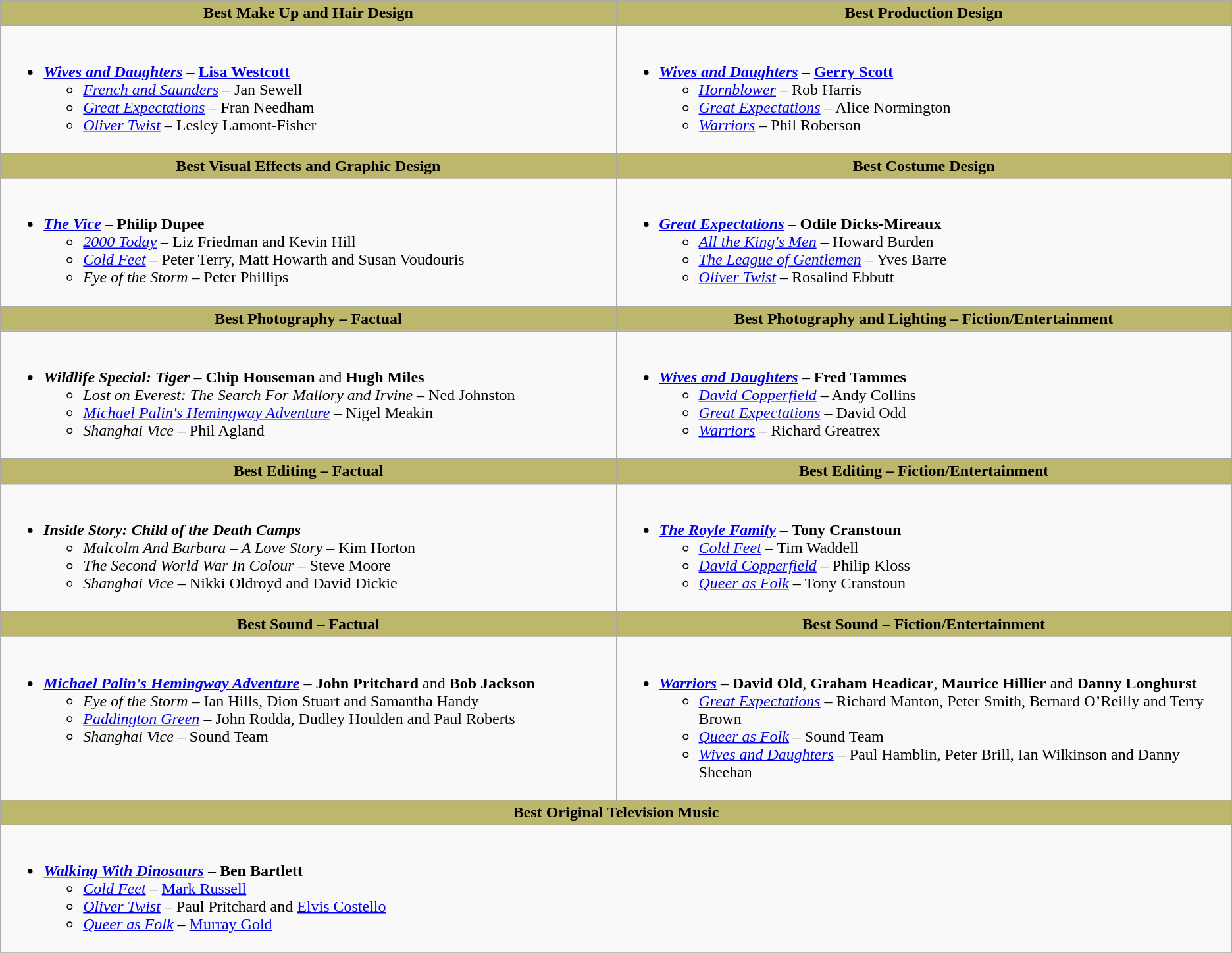<table class="wikitable">
<tr>
<th style="background:#BDB76B; width:50%">Best Make Up and Hair Design</th>
<th style="background:#BDB76B; width:50%">Best Production Design</th>
</tr>
<tr>
<td valign="top"><br><ul><li><strong><em><a href='#'>Wives and Daughters</a></em></strong> – <strong><a href='#'>Lisa Westcott</a></strong><ul><li><em><a href='#'>French and Saunders</a></em> – Jan Sewell</li><li><em><a href='#'>Great Expectations</a></em> – Fran Needham</li><li><em><a href='#'>Oliver Twist</a></em> – Lesley Lamont-Fisher</li></ul></li></ul></td>
<td valign="top"><br><ul><li><strong><em><a href='#'>Wives and Daughters</a></em></strong> – <strong><a href='#'>Gerry Scott</a></strong><ul><li><em><a href='#'>Hornblower</a></em> – Rob Harris</li><li><em><a href='#'>Great Expectations</a></em> – Alice Normington</li><li><em><a href='#'>Warriors</a></em> – Phil Roberson</li></ul></li></ul></td>
</tr>
<tr>
<th style="background:#BDB76B;">Best Visual Effects and Graphic Design</th>
<th style="background:#BDB76B;">Best Costume Design</th>
</tr>
<tr>
<td valign="top"><br><ul><li><strong><em><a href='#'>The Vice</a></em></strong> – <strong>Philip Dupee</strong><ul><li><em><a href='#'>2000 Today</a></em> – Liz Friedman and Kevin Hill</li><li><em><a href='#'>Cold Feet</a></em> – Peter Terry, Matt Howarth and Susan Voudouris</li><li><em>Eye of the Storm</em> – Peter Phillips</li></ul></li></ul></td>
<td valign="top"><br><ul><li><strong><em><a href='#'>Great Expectations</a></em></strong> – <strong>Odile Dicks-Mireaux</strong><ul><li><em><a href='#'>All the King's Men</a></em> – Howard Burden</li><li><em><a href='#'>The League of Gentlemen</a></em> – Yves Barre</li><li><em><a href='#'>Oliver Twist</a></em> – Rosalind Ebbutt</li></ul></li></ul></td>
</tr>
<tr>
<th style="background:#BDB76B;">Best Photography – Factual</th>
<th style="background:#BDB76B;">Best Photography and Lighting – Fiction/Entertainment</th>
</tr>
<tr>
<td valign="top"><br><ul><li><strong><em>Wildlife Special: Tiger</em></strong> – <strong>Chip Houseman</strong> and <strong>Hugh Miles</strong><ul><li><em>Lost on Everest: The Search For Mallory and Irvine</em> – Ned Johnston</li><li><em><a href='#'>Michael Palin's Hemingway Adventure</a></em> – Nigel Meakin</li><li><em>Shanghai Vice</em> – Phil Agland</li></ul></li></ul></td>
<td valign="top"><br><ul><li><strong><em><a href='#'>Wives and Daughters</a></em></strong> – <strong>Fred Tammes</strong><ul><li><em><a href='#'>David Copperfield</a></em> – Andy Collins</li><li><em><a href='#'>Great Expectations</a></em> – David Odd</li><li><em><a href='#'>Warriors</a></em> – Richard Greatrex</li></ul></li></ul></td>
</tr>
<tr>
<th style="background:#BDB76B; width:50%">Best Editing – Factual</th>
<th style="background:#BDB76B; width:50%">Best Editing – Fiction/Entertainment</th>
</tr>
<tr>
<td valign="top"><br><ul><li><strong><em>Inside Story: Child of the Death Camps</em></strong><ul><li><em>Malcolm And Barbara – A Love Story</em> – Kim Horton</li><li><em>The Second World War In Colour</em> – Steve Moore</li><li><em>Shanghai Vice</em> – Nikki Oldroyd and David Dickie</li></ul></li></ul></td>
<td valign="top"><br><ul><li><strong><em><a href='#'>The Royle Family</a></em></strong> – <strong>Tony Cranstoun</strong><ul><li><em><a href='#'>Cold Feet</a></em> – Tim Waddell</li><li><em><a href='#'>David Copperfield</a></em> – Philip Kloss</li><li><em><a href='#'>Queer as Folk</a></em> – Tony Cranstoun</li></ul></li></ul></td>
</tr>
<tr>
<th style="background:#BDB76B;">Best Sound – Factual</th>
<th style="background:#BDB76B;">Best Sound – Fiction/Entertainment</th>
</tr>
<tr>
<td valign="top"><br><ul><li><strong><em><a href='#'>Michael Palin's Hemingway Adventure</a></em></strong> – <strong>John Pritchard</strong> and <strong>Bob Jackson</strong><ul><li><em>Eye of the Storm</em> – Ian Hills, Dion Stuart and Samantha Handy</li><li><em><a href='#'>Paddington Green</a></em> – John Rodda, Dudley Houlden and Paul Roberts</li><li><em>Shanghai Vice</em> – Sound Team</li></ul></li></ul></td>
<td valign="top"><br><ul><li><strong><em><a href='#'>Warriors</a></em></strong> – <strong>David Old</strong>, <strong>Graham Headicar</strong>, <strong>Maurice Hillier</strong> and <strong>Danny Longhurst</strong><ul><li><em><a href='#'>Great Expectations</a></em> – Richard Manton, Peter Smith, Bernard O’Reilly and Terry Brown</li><li><em><a href='#'>Queer as Folk</a></em> – Sound Team</li><li><em><a href='#'>Wives and Daughters</a></em> – Paul Hamblin, Peter Brill, Ian Wilkinson and Danny Sheehan</li></ul></li></ul></td>
</tr>
<tr>
<th colspan="2" style="background:#BDB76B;">Best Original Television Music</th>
</tr>
<tr>
<td colspan=2 valign="top"><br><ul><li><strong><em><a href='#'>Walking With Dinosaurs</a></em></strong> – <strong>Ben Bartlett</strong><ul><li><em><a href='#'>Cold Feet</a></em> – <a href='#'>Mark Russell</a></li><li><em><a href='#'>Oliver Twist</a></em> – Paul Pritchard and <a href='#'>Elvis Costello</a></li><li><em><a href='#'>Queer as Folk</a></em> – <a href='#'>Murray Gold</a></li></ul></li></ul></td>
</tr>
<tr>
</tr>
</table>
